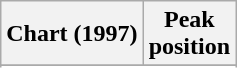<table class="wikitable sortable">
<tr>
<th>Chart (1997)</th>
<th>Peak<br>position</th>
</tr>
<tr>
</tr>
<tr>
</tr>
<tr>
</tr>
</table>
